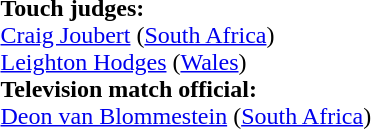<table style="width:50%">
<tr>
<td><br>
<strong>Touch judges:</strong>
<br><a href='#'>Craig Joubert</a> (<a href='#'>South Africa</a>)
<br><a href='#'>Leighton Hodges</a> (<a href='#'>Wales</a>)
<br><strong>Television match official:</strong>
<br><a href='#'>Deon van Blommestein</a> (<a href='#'>South Africa</a>)</td>
</tr>
</table>
